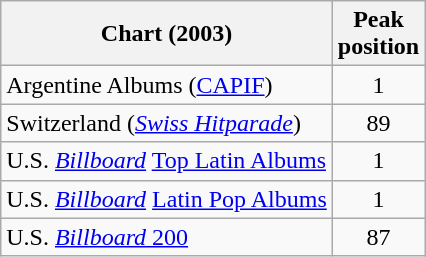<table class="wikitable">
<tr>
<th align="left">Chart (2003)</th>
<th align="left">Peak<br>position</th>
</tr>
<tr>
<td>Argentine Albums (<a href='#'>CAPIF</a>)</td>
<td style="text-align:center;">1</td>
</tr>
<tr>
<td>Switzerland (<em><a href='#'>Swiss Hitparade</a></em>)</td>
<td style="text-align:center;">89</td>
</tr>
<tr>
<td align="left">U.S. <em><a href='#'>Billboard</a></em> <a href='#'>Top Latin Albums</a></td>
<td align="center">1</td>
</tr>
<tr>
<td align="left">U.S. <em><a href='#'>Billboard</a></em> <a href='#'>Latin Pop Albums</a></td>
<td align="center">1</td>
</tr>
<tr>
<td align="left">U.S. <a href='#'><em>Billboard</em> 200</a></td>
<td align="center">87</td>
</tr>
</table>
